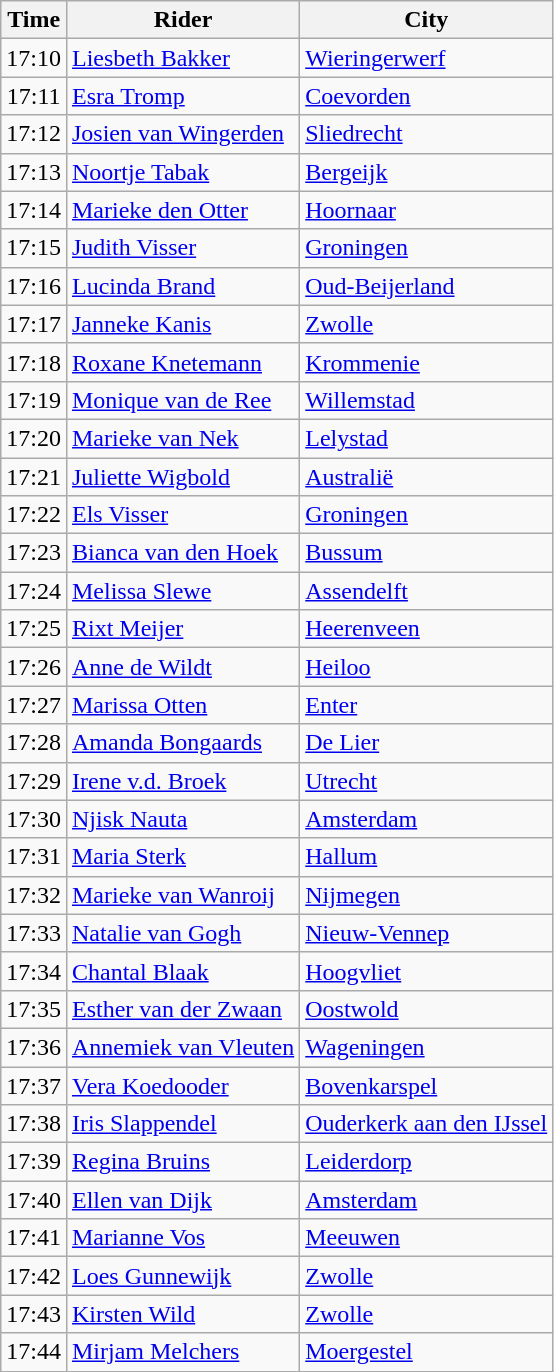<table class=wikitable>
<tr>
<th>Time</th>
<th>Rider</th>
<th>City</th>
</tr>
<tr>
<td align=center>17:10</td>
<td><a href='#'>Liesbeth Bakker</a></td>
<td><a href='#'>Wieringerwerf</a></td>
</tr>
<tr>
<td align=center>17:11</td>
<td><a href='#'>Esra Tromp</a></td>
<td><a href='#'>Coevorden</a></td>
</tr>
<tr>
<td align=center>17:12</td>
<td><a href='#'>Josien van Wingerden</a></td>
<td><a href='#'>Sliedrecht</a></td>
</tr>
<tr>
<td align=center>17:13</td>
<td><a href='#'>Noortje Tabak</a></td>
<td><a href='#'>Bergeijk</a></td>
</tr>
<tr>
<td align=center>17:14</td>
<td><a href='#'>Marieke den Otter</a></td>
<td><a href='#'>Hoornaar</a></td>
</tr>
<tr>
<td align=center>17:15</td>
<td><a href='#'>Judith Visser</a></td>
<td><a href='#'>Groningen</a></td>
</tr>
<tr>
<td align=center>17:16</td>
<td><a href='#'>Lucinda Brand</a></td>
<td><a href='#'>Oud-Beijerland</a></td>
</tr>
<tr>
<td align=center>17:17</td>
<td><a href='#'>Janneke Kanis</a></td>
<td><a href='#'>Zwolle</a></td>
</tr>
<tr>
<td align=center>17:18</td>
<td><a href='#'>Roxane Knetemann</a></td>
<td><a href='#'>Krommenie</a></td>
</tr>
<tr>
<td align=center>17:19</td>
<td><a href='#'>Monique van de Ree</a></td>
<td><a href='#'>Willemstad</a></td>
</tr>
<tr>
<td align=center>17:20</td>
<td><a href='#'>Marieke van Nek</a></td>
<td><a href='#'>Lelystad</a></td>
</tr>
<tr>
<td align=center>17:21</td>
<td><a href='#'>Juliette Wigbold</a></td>
<td><a href='#'>Australië</a></td>
</tr>
<tr>
<td align=center>17:22</td>
<td><a href='#'>Els Visser</a></td>
<td><a href='#'>Groningen</a></td>
</tr>
<tr>
<td align=center>17:23</td>
<td><a href='#'>Bianca van den Hoek</a></td>
<td><a href='#'>Bussum</a></td>
</tr>
<tr>
<td align=center>17:24</td>
<td><a href='#'>Melissa Slewe</a></td>
<td><a href='#'>Assendelft</a></td>
</tr>
<tr>
<td align=center>17:25</td>
<td><a href='#'>Rixt Meijer</a></td>
<td><a href='#'>Heerenveen</a></td>
</tr>
<tr>
<td align=center>17:26</td>
<td><a href='#'>Anne de Wildt</a></td>
<td><a href='#'>Heiloo</a></td>
</tr>
<tr>
<td align=center>17:27</td>
<td><a href='#'>Marissa Otten</a></td>
<td><a href='#'>Enter</a></td>
</tr>
<tr>
<td align=center>17:28</td>
<td><a href='#'>Amanda Bongaards</a></td>
<td><a href='#'>De Lier</a></td>
</tr>
<tr>
<td align=center>17:29</td>
<td><a href='#'>Irene v.d. Broek</a></td>
<td><a href='#'>Utrecht</a></td>
</tr>
<tr>
<td align=center>17:30</td>
<td><a href='#'>Njisk Nauta</a></td>
<td><a href='#'>Amsterdam</a></td>
</tr>
<tr>
<td align=center>17:31</td>
<td><a href='#'>Maria Sterk</a></td>
<td><a href='#'>Hallum</a></td>
</tr>
<tr>
<td align=center>17:32</td>
<td><a href='#'>Marieke van Wanroij</a></td>
<td><a href='#'>Nijmegen</a></td>
</tr>
<tr>
<td align=center>17:33</td>
<td><a href='#'>Natalie van Gogh</a></td>
<td><a href='#'>Nieuw-Vennep</a></td>
</tr>
<tr>
<td align=center>17:34</td>
<td><a href='#'>Chantal Blaak</a></td>
<td><a href='#'>Hoogvliet</a></td>
</tr>
<tr>
<td align=center>17:35</td>
<td><a href='#'>Esther van der Zwaan</a></td>
<td><a href='#'>Oostwold</a></td>
</tr>
<tr>
<td align=center>17:36</td>
<td><a href='#'>Annemiek van Vleuten</a></td>
<td><a href='#'>Wageningen</a></td>
</tr>
<tr>
<td align=center>17:37</td>
<td><a href='#'>Vera Koedooder</a></td>
<td><a href='#'>Bovenkarspel</a></td>
</tr>
<tr>
<td align=center>17:38</td>
<td><a href='#'>Iris Slappendel</a></td>
<td><a href='#'>Ouderkerk aan den IJssel</a></td>
</tr>
<tr>
<td align=center>17:39</td>
<td><a href='#'>Regina Bruins</a></td>
<td><a href='#'>Leiderdorp</a></td>
</tr>
<tr>
<td align=center>17:40</td>
<td><a href='#'>Ellen van Dijk</a></td>
<td><a href='#'>Amsterdam</a></td>
</tr>
<tr>
<td align=center>17:41</td>
<td><a href='#'>Marianne Vos</a></td>
<td><a href='#'>Meeuwen</a></td>
</tr>
<tr>
<td align=center>17:42</td>
<td><a href='#'>Loes Gunnewijk</a></td>
<td><a href='#'>Zwolle</a></td>
</tr>
<tr>
<td align=center>17:43</td>
<td><a href='#'>Kirsten Wild</a></td>
<td><a href='#'>Zwolle</a></td>
</tr>
<tr>
<td align=center>17:44</td>
<td><a href='#'>Mirjam Melchers</a></td>
<td><a href='#'>Moergestel</a></td>
</tr>
</table>
